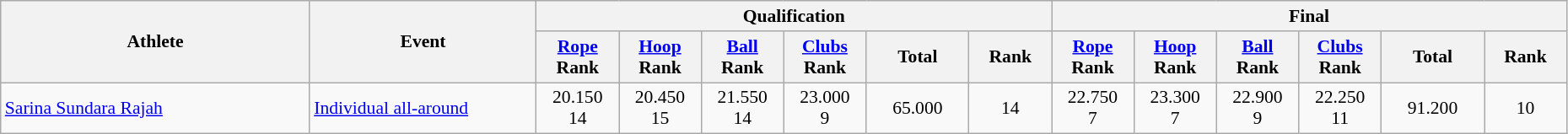<table class="wikitable" width="98%" style="text-align:center; font-size:90%">
<tr>
<th rowspan=2 width="15%">Athlete</th>
<th rowspan=2 width="11%">Event</th>
<th colspan=6>Qualification</th>
<th colspan=6>Final</th>
</tr>
<tr>
<th width="4%"><a href='#'>Rope</a><br>Rank</th>
<th width="4%"><a href='#'>Hoop</a><br>Rank</th>
<th width="4%"><a href='#'>Ball</a><br>Rank</th>
<th width="4%"><a href='#'>Clubs</a><br>Rank</th>
<th width="5%">Total</th>
<th width="4%">Rank</th>
<th width="4%"><a href='#'>Rope</a><br>Rank</th>
<th width="4%"><a href='#'>Hoop</a><br>Rank</th>
<th width="4%"><a href='#'>Ball</a><br>Rank</th>
<th width="4%"><a href='#'>Clubs</a><br>Rank</th>
<th width="5%">Total</th>
<th width="4%">Rank</th>
</tr>
<tr>
<td align="left"><a href='#'>Sarina Sundara Rajah</a></td>
<td align="left"><a href='#'>Individual all-around</a></td>
<td>20.150<br>14</td>
<td>20.450<br>15</td>
<td>21.550<br>14</td>
<td>23.000<br>9</td>
<td>65.000</td>
<td>14 <strong></strong></td>
<td>22.750<br>7</td>
<td>23.300<br>7</td>
<td>22.900<br>9</td>
<td>22.250<br>11</td>
<td>91.200</td>
<td>10</td>
</tr>
</table>
